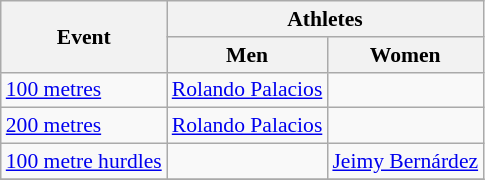<table class=wikitable style="font-size:90%">
<tr>
<th rowspan=2>Event</th>
<th colspan=2>Athletes</th>
</tr>
<tr>
<th>Men</th>
<th>Women</th>
</tr>
<tr>
<td><a href='#'>100 metres</a></td>
<td><a href='#'>Rolando Palacios</a></td>
<td></td>
</tr>
<tr>
<td><a href='#'>200 metres</a></td>
<td><a href='#'>Rolando Palacios</a></td>
<td></td>
</tr>
<tr>
<td><a href='#'>100 metre hurdles</a></td>
<td></td>
<td><a href='#'>Jeimy Bernárdez</a></td>
</tr>
<tr>
</tr>
</table>
